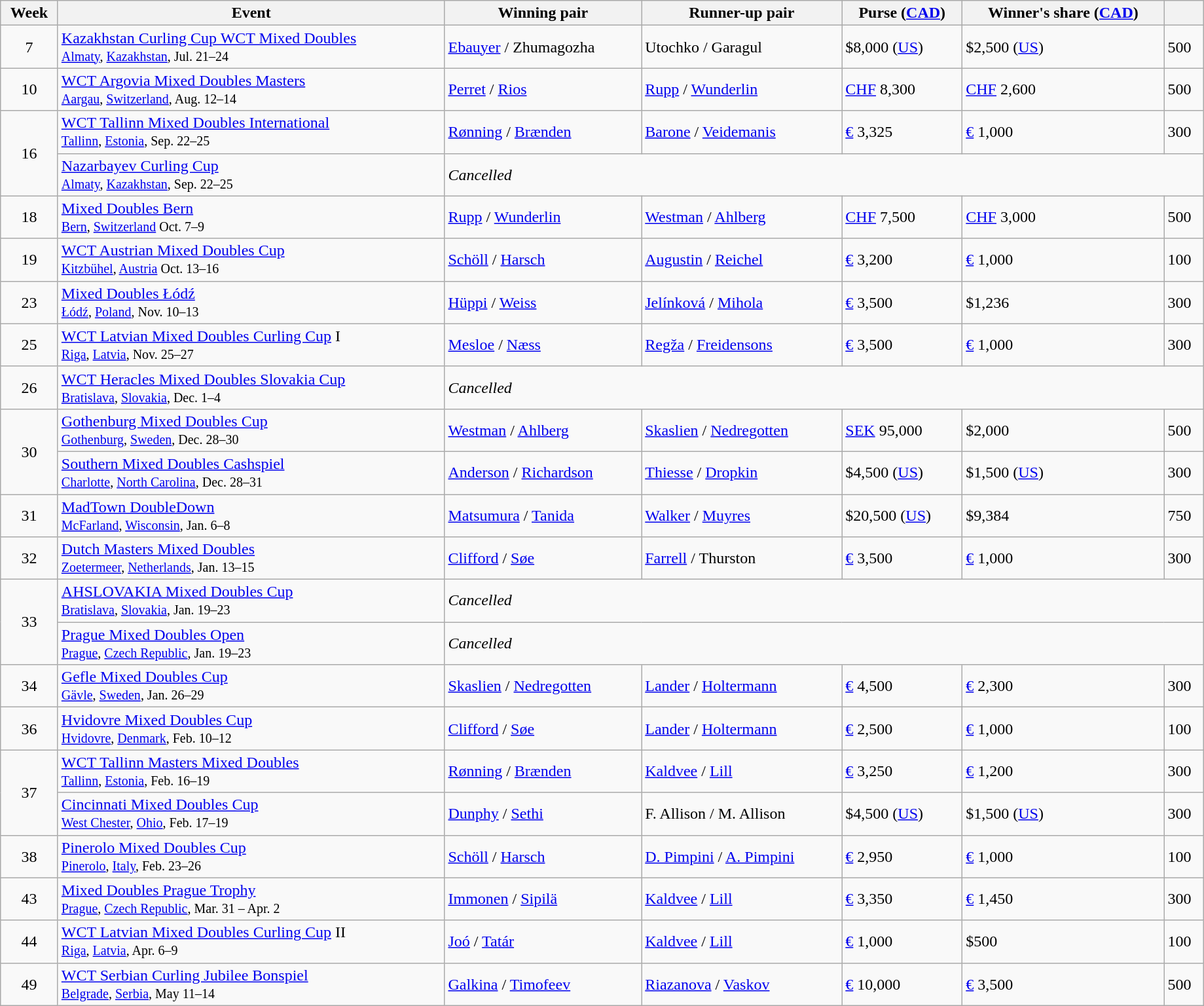<table class="wikitable sortable" style="margin-right:0; width:97%">
<tr>
<th>Week</th>
<th>Event</th>
<th>Winning pair</th>
<th>Runner-up pair</th>
<th>Purse (<a href='#'>CAD</a>)</th>
<th>Winner's share (<a href='#'>CAD</a>)</th>
<th></th>
</tr>
<tr>
<td align=center>7</td>
<td><a href='#'>Kazakhstan Curling Cup WCT Mixed Doubles</a> <br> <small><a href='#'>Almaty</a>, <a href='#'>Kazakhstan</a>, Jul. 21–24</small></td>
<td> <a href='#'>Ebauyer</a> / Zhumagozha</td>
<td> Utochko / Garagul</td>
<td>$8,000 (<a href='#'>US</a>)</td>
<td>$2,500 (<a href='#'>US</a>)</td>
<td>500</td>
</tr>
<tr>
<td align=center>10</td>
<td><a href='#'>WCT Argovia Mixed Doubles Masters</a> <br> <small><a href='#'>Aargau</a>, <a href='#'>Switzerland</a>, Aug. 12–14</small></td>
<td> <a href='#'>Perret</a> / <a href='#'>Rios</a></td>
<td> <a href='#'>Rupp</a> / <a href='#'>Wunderlin</a></td>
<td><a href='#'>CHF</a> 8,300</td>
<td><a href='#'>CHF</a> 2,600</td>
<td>500</td>
</tr>
<tr>
<td align=center rowspan=2>16</td>
<td><a href='#'>WCT Tallinn Mixed Doubles International</a> <br> <small><a href='#'>Tallinn</a>, <a href='#'>Estonia</a>, Sep. 22–25</small></td>
<td> <a href='#'>Rønning</a> / <a href='#'>Brænden</a></td>
<td> <a href='#'>Barone</a> / <a href='#'>Veidemanis</a></td>
<td><a href='#'>€</a> 3,325</td>
<td><a href='#'>€</a> 1,000</td>
<td>300</td>
</tr>
<tr>
<td><a href='#'>Nazarbayev Curling Cup</a> <br> <small><a href='#'>Almaty</a>, <a href='#'>Kazakhstan</a>, Sep. 22–25</small></td>
<td colspan="5"><em>Cancelled</em></td>
</tr>
<tr>
<td align=center>18</td>
<td><a href='#'>Mixed Doubles Bern</a> <br> <small><a href='#'>Bern</a>, <a href='#'>Switzerland</a> Oct. 7–9</small></td>
<td> <a href='#'>Rupp</a> / <a href='#'>Wunderlin</a></td>
<td> <a href='#'>Westman</a> / <a href='#'>Ahlberg</a></td>
<td><a href='#'>CHF</a> 7,500</td>
<td><a href='#'>CHF</a> 3,000</td>
<td>500</td>
</tr>
<tr>
<td align=center>19</td>
<td><a href='#'>WCT Austrian Mixed Doubles Cup</a> <br> <small><a href='#'>Kitzbühel</a>, <a href='#'>Austria</a> Oct. 13–16</small></td>
<td> <a href='#'>Schöll</a> / <a href='#'>Harsch</a></td>
<td> <a href='#'>Augustin</a> / <a href='#'>Reichel</a></td>
<td><a href='#'>€</a> 3,200</td>
<td><a href='#'>€</a> 1,000</td>
<td>100</td>
</tr>
<tr>
<td align=center>23</td>
<td><a href='#'>Mixed Doubles Łódź</a> <br> <small><a href='#'>Łódź</a>, <a href='#'>Poland</a>, Nov. 10–13</small></td>
<td> <a href='#'>Hüppi</a> / <a href='#'>Weiss</a></td>
<td> <a href='#'>Jelínková</a> / <a href='#'>Mihola</a></td>
<td><a href='#'>€</a> 3,500</td>
<td>$1,236</td>
<td>300</td>
</tr>
<tr>
<td align=center>25</td>
<td><a href='#'>WCT Latvian Mixed Doubles Curling Cup</a> I <br> <small><a href='#'>Riga</a>, <a href='#'>Latvia</a>, Nov. 25–27</small></td>
<td> <a href='#'>Mesloe</a> / <a href='#'>Næss</a></td>
<td> <a href='#'>Regža</a> / <a href='#'>Freidensons</a></td>
<td><a href='#'>€</a> 3,500</td>
<td><a href='#'>€</a> 1,000</td>
<td>300</td>
</tr>
<tr>
<td align=center>26</td>
<td><a href='#'>WCT Heracles Mixed Doubles Slovakia Cup</a> <br> <small><a href='#'>Bratislava</a>, <a href='#'>Slovakia</a>, Dec. 1–4</small></td>
<td colspan="5"><em>Cancelled</em></td>
</tr>
<tr>
<td align=center rowspan=2>30</td>
<td><a href='#'>Gothenburg Mixed Doubles Cup</a> <br> <small><a href='#'>Gothenburg</a>, <a href='#'>Sweden</a>, Dec. 28–30</small></td>
<td> <a href='#'>Westman</a> / <a href='#'>Ahlberg</a></td>
<td> <a href='#'>Skaslien</a> / <a href='#'>Nedregotten</a></td>
<td><a href='#'>SEK</a> 95,000</td>
<td>$2,000</td>
<td>500</td>
</tr>
<tr>
<td><a href='#'>Southern Mixed Doubles Cashspiel</a> <br> <small><a href='#'>Charlotte</a>, <a href='#'>North Carolina</a>, Dec. 28–31</small></td>
<td> <a href='#'>Anderson</a> / <a href='#'>Richardson</a></td>
<td> <a href='#'>Thiesse</a> / <a href='#'>Dropkin</a></td>
<td>$4,500 (<a href='#'>US</a>)</td>
<td>$1,500 (<a href='#'>US</a>)</td>
<td>300</td>
</tr>
<tr>
<td align=center>31</td>
<td><a href='#'>MadTown DoubleDown</a> <br> <small><a href='#'>McFarland</a>, <a href='#'>Wisconsin</a>, Jan. 6–8</small></td>
<td> <a href='#'>Matsumura</a> / <a href='#'>Tanida</a></td>
<td> <a href='#'>Walker</a> / <a href='#'>Muyres</a></td>
<td>$20,500 (<a href='#'>US</a>)</td>
<td>$9,384</td>
<td>750</td>
</tr>
<tr>
<td align=center>32</td>
<td><a href='#'>Dutch Masters Mixed Doubles</a> <br> <small><a href='#'>Zoetermeer</a>, <a href='#'>Netherlands</a>, Jan. 13–15</small></td>
<td> <a href='#'>Clifford</a> / <a href='#'>Søe</a></td>
<td> <a href='#'>Farrell</a> / Thurston</td>
<td><a href='#'>€</a> 3,500</td>
<td><a href='#'>€</a> 1,000</td>
<td>300</td>
</tr>
<tr>
<td align=center rowspan=2>33</td>
<td><a href='#'>AHSLOVAKIA Mixed Doubles Cup</a> <br> <small><a href='#'>Bratislava</a>, <a href='#'>Slovakia</a>, Jan. 19–23</small></td>
<td colspan="5"><em>Cancelled</em></td>
</tr>
<tr>
<td><a href='#'>Prague Mixed Doubles Open</a> <br> <small><a href='#'>Prague</a>, <a href='#'>Czech Republic</a>, Jan. 19–23</small></td>
<td colspan="5"><em>Cancelled</em></td>
</tr>
<tr>
<td align=center>34</td>
<td><a href='#'>Gefle Mixed Doubles Cup</a> <br> <small><a href='#'>Gävle</a>, <a href='#'>Sweden</a>, Jan. 26–29</small></td>
<td> <a href='#'>Skaslien</a> / <a href='#'>Nedregotten</a></td>
<td> <a href='#'>Lander</a> / <a href='#'>Holtermann</a></td>
<td><a href='#'>€</a> 4,500</td>
<td><a href='#'>€</a> 2,300</td>
<td>300</td>
</tr>
<tr>
<td align=center>36</td>
<td><a href='#'>Hvidovre Mixed Doubles Cup</a> <br> <small><a href='#'>Hvidovre</a>, <a href='#'>Denmark</a>, Feb. 10–12</small></td>
<td> <a href='#'>Clifford</a> / <a href='#'>Søe</a></td>
<td> <a href='#'>Lander</a> / <a href='#'>Holtermann</a></td>
<td><a href='#'>€</a> 2,500</td>
<td><a href='#'>€</a> 1,000</td>
<td>100</td>
</tr>
<tr>
<td align=center rowspan=2>37</td>
<td><a href='#'>WCT Tallinn Masters Mixed Doubles</a> <br> <small><a href='#'>Tallinn</a>, <a href='#'>Estonia</a>, Feb. 16–19</small></td>
<td> <a href='#'>Rønning</a> / <a href='#'>Brænden</a></td>
<td> <a href='#'>Kaldvee</a> / <a href='#'>Lill</a></td>
<td><a href='#'>€</a> 3,250</td>
<td><a href='#'>€</a> 1,200</td>
<td>300</td>
</tr>
<tr>
<td><a href='#'>Cincinnati Mixed Doubles Cup</a> <br> <small> <a href='#'>West Chester</a>, <a href='#'>Ohio</a>, Feb. 17–19</small></td>
<td> <a href='#'>Dunphy</a> / <a href='#'>Sethi</a></td>
<td> F. Allison / M. Allison</td>
<td>$4,500 (<a href='#'>US</a>)</td>
<td>$1,500 (<a href='#'>US</a>)</td>
<td>300</td>
</tr>
<tr>
<td align=center>38</td>
<td><a href='#'>Pinerolo Mixed Doubles Cup</a> <br> <small><a href='#'>Pinerolo</a>, <a href='#'>Italy</a>, Feb. 23–26</small></td>
<td> <a href='#'>Schöll</a> / <a href='#'>Harsch</a></td>
<td> <a href='#'>D. Pimpini</a> / <a href='#'>A. Pimpini</a></td>
<td><a href='#'>€</a> 2,950</td>
<td><a href='#'>€</a> 1,000</td>
<td>100</td>
</tr>
<tr>
<td align=center>43</td>
<td><a href='#'>Mixed Doubles Prague Trophy</a> <br> <small><a href='#'>Prague</a>, <a href='#'>Czech Republic</a>, Mar. 31 – Apr. 2</small></td>
<td> <a href='#'>Immonen</a> / <a href='#'>Sipilä</a></td>
<td> <a href='#'>Kaldvee</a> / <a href='#'>Lill</a></td>
<td><a href='#'>€</a> 3,350</td>
<td><a href='#'>€</a> 1,450</td>
<td>300</td>
</tr>
<tr>
<td align=center>44</td>
<td><a href='#'>WCT Latvian Mixed Doubles Curling Cup</a> II <br> <small><a href='#'>Riga</a>, <a href='#'>Latvia</a>, Apr. 6–9</small></td>
<td> <a href='#'>Joó</a> / <a href='#'>Tatár</a></td>
<td> <a href='#'>Kaldvee</a> / <a href='#'>Lill</a></td>
<td><a href='#'>€</a> 1,000</td>
<td>$500</td>
<td>100</td>
</tr>
<tr>
<td align=center>49</td>
<td><a href='#'>WCT Serbian Curling Jubilee Bonspiel</a> <br> <small><a href='#'>Belgrade</a>, <a href='#'>Serbia</a>, May 11–14</small></td>
<td> <a href='#'>Galkina</a> / <a href='#'>Timofeev</a></td>
<td> <a href='#'>Riazanova</a> / <a href='#'>Vaskov</a></td>
<td><a href='#'>€</a> 10,000</td>
<td><a href='#'>€</a> 3,500</td>
<td>500</td>
</tr>
</table>
